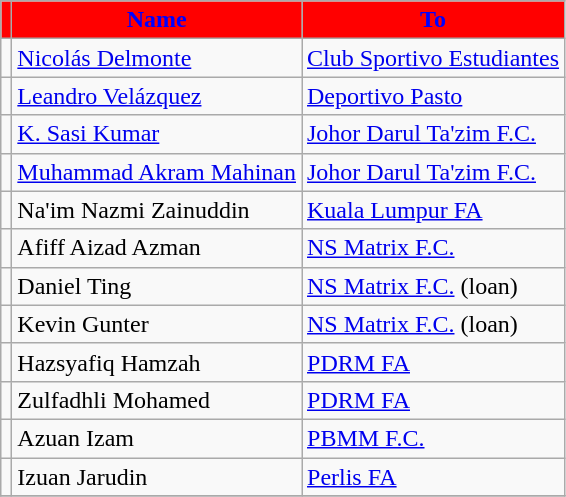<table class="wikitable sortable">
<tr>
<th style="background:Red; color:Blue;"></th>
<th style="background:Red; color:Blue;">Name</th>
<th style="background:Red; color:Blue;">To</th>
</tr>
<tr>
<td></td>
<td> <a href='#'>Nicolás Delmonte</a></td>
<td> <a href='#'>Club Sportivo Estudiantes</a></td>
</tr>
<tr>
<td></td>
<td> <a href='#'>Leandro Velázquez</a></td>
<td> <a href='#'>Deportivo Pasto</a></td>
</tr>
<tr>
<td></td>
<td> <a href='#'>K. Sasi Kumar</a></td>
<td> <a href='#'>Johor Darul Ta'zim F.C.</a></td>
</tr>
<tr>
<td></td>
<td> <a href='#'>Muhammad Akram Mahinan</a></td>
<td> <a href='#'>Johor Darul Ta'zim F.C.</a></td>
</tr>
<tr>
<td></td>
<td> Na'im Nazmi Zainuddin</td>
<td> <a href='#'>Kuala Lumpur FA</a></td>
</tr>
<tr>
<td></td>
<td> Afiff Aizad Azman</td>
<td> <a href='#'>NS Matrix F.C.</a></td>
</tr>
<tr>
<td></td>
<td> Daniel Ting</td>
<td> <a href='#'>NS Matrix F.C.</a> (loan)</td>
</tr>
<tr>
<td></td>
<td> Kevin Gunter</td>
<td> <a href='#'>NS Matrix F.C.</a> (loan)</td>
</tr>
<tr>
<td></td>
<td> Hazsyafiq Hamzah</td>
<td> <a href='#'>PDRM FA</a></td>
</tr>
<tr>
<td></td>
<td> Zulfadhli Mohamed</td>
<td> <a href='#'>PDRM FA</a></td>
</tr>
<tr>
<td></td>
<td> Azuan Izam</td>
<td> <a href='#'>PBMM F.C.</a></td>
</tr>
<tr>
<td></td>
<td> Izuan Jarudin</td>
<td> <a href='#'>Perlis FA</a></td>
</tr>
<tr>
</tr>
</table>
